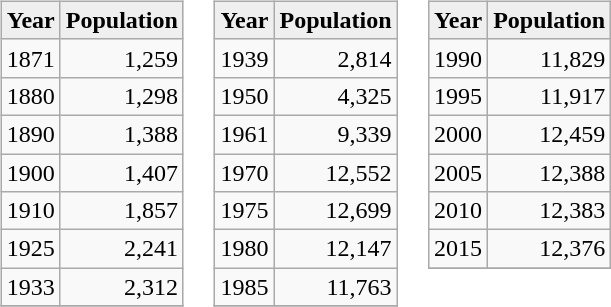<table>
<tr>
<td valign="top"><br><table class="wikitable">
<tr>
<th style="background:#efefef;">Year</th>
<th style="background:#efefef;">Population</th>
</tr>
<tr ---->
<td>1871</td>
<td align="right">1,259</td>
</tr>
<tr ---->
<td>1880</td>
<td align="right">1,298</td>
</tr>
<tr ---->
<td>1890</td>
<td align="right">1,388</td>
</tr>
<tr ---->
<td>1900</td>
<td align="right">1,407</td>
</tr>
<tr ---->
<td>1910</td>
<td align="right">1,857</td>
</tr>
<tr ---->
<td>1925</td>
<td align="right">2,241</td>
</tr>
<tr ---->
<td>1933</td>
<td align="right">2,312</td>
</tr>
<tr ---->
</tr>
</table>
</td>
<td valign="top"><br><table class="wikitable">
<tr>
<th style="background:#efefef;">Year</th>
<th style="background:#efefef;">Population</th>
</tr>
<tr ---->
<td>1939</td>
<td align="right">2,814</td>
</tr>
<tr ---->
<td>1950</td>
<td align="right">4,325</td>
</tr>
<tr ---->
<td>1961</td>
<td align="right">9,339</td>
</tr>
<tr ---->
<td>1970</td>
<td align="right">12,552</td>
</tr>
<tr ---->
<td>1975</td>
<td align="right">12,699</td>
</tr>
<tr ---->
<td>1980</td>
<td align="right">12,147</td>
</tr>
<tr ---->
<td>1985</td>
<td align="right">11,763</td>
</tr>
<tr ---->
</tr>
</table>
</td>
<td valign="top"><br><table class="wikitable">
<tr>
<th style="background:#efefef;">Year</th>
<th style="background:#efefef;">Population</th>
</tr>
<tr ---->
<td>1990</td>
<td align="right">11,829</td>
</tr>
<tr ---->
<td>1995</td>
<td align="right">11,917</td>
</tr>
<tr ---->
<td>2000</td>
<td align="right">12,459</td>
</tr>
<tr ---->
<td>2005</td>
<td align="right">12,388</td>
</tr>
<tr ---->
<td>2010</td>
<td align="right">12,383</td>
</tr>
<tr ---->
<td>2015</td>
<td align="right">12,376</td>
</tr>
<tr ---->
</tr>
</table>
</td>
</tr>
</table>
